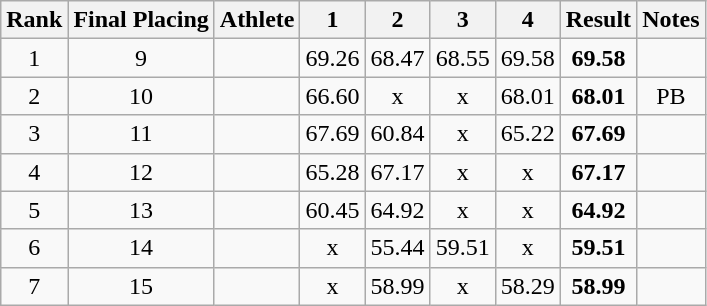<table class="wikitable sortable" style="text-align:center">
<tr>
<th>Rank</th>
<th>Final Placing</th>
<th>Athlete</th>
<th>1</th>
<th>2</th>
<th>3</th>
<th>4</th>
<th>Result</th>
<th>Notes</th>
</tr>
<tr>
<td>1</td>
<td>9</td>
<td align=left></td>
<td>69.26</td>
<td>68.47</td>
<td>68.55</td>
<td>69.58</td>
<td><strong>69.58</strong></td>
<td></td>
</tr>
<tr>
<td>2</td>
<td>10</td>
<td align=left></td>
<td>66.60</td>
<td>x</td>
<td>x</td>
<td>68.01</td>
<td><strong>68.01</strong></td>
<td>PB</td>
</tr>
<tr>
<td>3</td>
<td>11</td>
<td align=left></td>
<td>67.69</td>
<td>60.84</td>
<td>x</td>
<td>65.22</td>
<td><strong>67.69</strong></td>
<td></td>
</tr>
<tr>
<td>4</td>
<td>12</td>
<td align=left></td>
<td>65.28</td>
<td>67.17</td>
<td>x</td>
<td>x</td>
<td><strong>67.17</strong></td>
<td></td>
</tr>
<tr>
<td>5</td>
<td>13</td>
<td align=left></td>
<td>60.45</td>
<td>64.92</td>
<td>x</td>
<td>x</td>
<td><strong>64.92</strong></td>
<td></td>
</tr>
<tr>
<td>6</td>
<td>14</td>
<td align=left></td>
<td>x</td>
<td>55.44</td>
<td>59.51</td>
<td>x</td>
<td><strong>59.51</strong></td>
<td></td>
</tr>
<tr>
<td>7</td>
<td>15</td>
<td align=left></td>
<td>x</td>
<td>58.99</td>
<td>x</td>
<td>58.29</td>
<td><strong>58.99</strong></td>
<td></td>
</tr>
</table>
